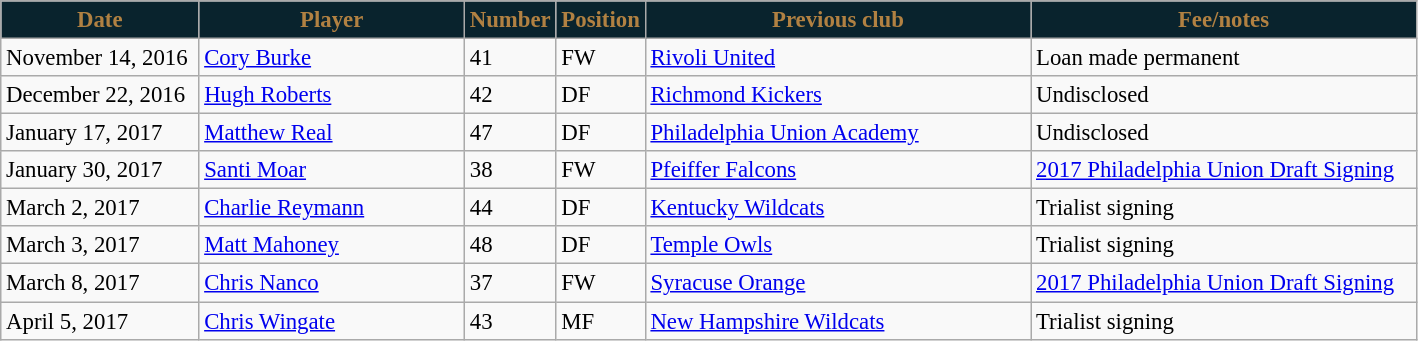<table class="wikitable" style="text-align:left; font-size:95%;">
<tr>
<th style="background:#09232D; color:#B18142; width:125px;">Date</th>
<th style="background:#09232D; color:#B18142; width:170px;">Player</th>
<th style="background:#09232D; color:#B18142; width:50px;">Number</th>
<th style="background:#09232D; color:#B18142; width:50px;">Position</th>
<th style="background:#09232D; color:#B18142; width:250px;">Previous club</th>
<th style="background:#09232D; color:#B18142; width:250px;">Fee/notes</th>
</tr>
<tr>
<td>November 14, 2016</td>
<td> <a href='#'>Cory Burke</a></td>
<td>41</td>
<td>FW</td>
<td> <a href='#'>Rivoli United</a></td>
<td>Loan made permanent</td>
</tr>
<tr>
<td>December 22, 2016</td>
<td> <a href='#'>Hugh Roberts</a></td>
<td>42</td>
<td>DF</td>
<td> <a href='#'>Richmond Kickers</a></td>
<td>Undisclosed</td>
</tr>
<tr>
<td>January 17, 2017</td>
<td> <a href='#'>Matthew Real</a></td>
<td>47</td>
<td>DF</td>
<td> <a href='#'>Philadelphia Union Academy</a></td>
<td>Undisclosed</td>
</tr>
<tr>
<td>January 30, 2017</td>
<td> <a href='#'>Santi Moar</a></td>
<td>38</td>
<td>FW</td>
<td> <a href='#'>Pfeiffer Falcons</a></td>
<td><a href='#'>2017 Philadelphia Union Draft Signing</a></td>
</tr>
<tr>
<td>March 2, 2017</td>
<td> <a href='#'>Charlie Reymann</a></td>
<td>44</td>
<td>DF</td>
<td> <a href='#'>Kentucky Wildcats</a></td>
<td>Trialist signing</td>
</tr>
<tr>
<td>March 3, 2017</td>
<td> <a href='#'>Matt Mahoney</a></td>
<td>48</td>
<td>DF</td>
<td> <a href='#'>Temple Owls</a></td>
<td>Trialist signing</td>
</tr>
<tr>
<td>March 8, 2017</td>
<td> <a href='#'>Chris Nanco</a></td>
<td>37</td>
<td>FW</td>
<td> <a href='#'>Syracuse Orange</a></td>
<td><a href='#'>2017 Philadelphia Union Draft Signing</a></td>
</tr>
<tr>
<td>April 5, 2017</td>
<td> <a href='#'>Chris Wingate</a></td>
<td>43</td>
<td>MF</td>
<td> <a href='#'>New Hampshire Wildcats</a></td>
<td>Trialist signing</td>
</tr>
</table>
